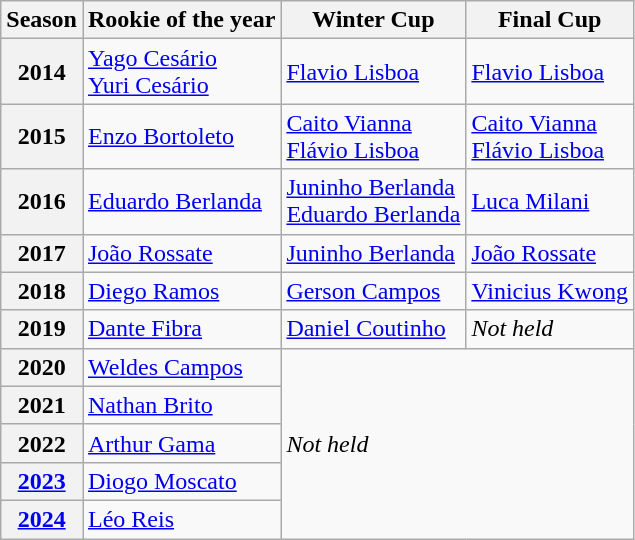<table class="wikitable">
<tr>
<th>Season</th>
<th>Rookie of the year</th>
<th>Winter Cup</th>
<th>Final Cup</th>
</tr>
<tr>
<th>2014</th>
<td> <a href='#'>Yago Cesário</a><br> <a href='#'>Yuri Cesário</a></td>
<td> <a href='#'>Flavio Lisboa</a></td>
<td> <a href='#'>Flavio Lisboa</a></td>
</tr>
<tr>
<th>2015</th>
<td> <a href='#'>Enzo Bortoleto</a></td>
<td> <a href='#'>Caito Vianna</a><br> <a href='#'>Flávio Lisboa</a></td>
<td> <a href='#'>Caito Vianna</a><br> <a href='#'>Flávio Lisboa</a></td>
</tr>
<tr>
<th>2016</th>
<td> <a href='#'>Eduardo Berlanda</a></td>
<td> <a href='#'>Juninho Berlanda</a><br> <a href='#'>Eduardo Berlanda</a></td>
<td> <a href='#'>Luca Milani</a></td>
</tr>
<tr>
<th>2017</th>
<td> <a href='#'>João Rossate</a></td>
<td> <a href='#'>Juninho Berlanda</a></td>
<td> <a href='#'>João Rossate</a></td>
</tr>
<tr>
<th>2018</th>
<td> <a href='#'>Diego Ramos</a></td>
<td> <a href='#'>Gerson Campos</a></td>
<td> <a href='#'>Vinicius Kwong</a></td>
</tr>
<tr>
<th>2019</th>
<td> <a href='#'>Dante Fibra</a></td>
<td> <a href='#'>Daniel Coutinho</a></td>
<td colspan="3"><em>Not held</em></td>
</tr>
<tr>
<th>2020</th>
<td> <a href='#'>Weldes Campos</a></td>
<td colspan="2" rowspan="5"><em>Not held</em></td>
</tr>
<tr>
<th>2021</th>
<td> <a href='#'>Nathan Brito</a></td>
</tr>
<tr>
<th>2022</th>
<td> <a href='#'>Arthur Gama</a></td>
</tr>
<tr>
<th><a href='#'>2023</a></th>
<td> <a href='#'>Diogo Moscato</a></td>
</tr>
<tr>
<th><a href='#'>2024</a></th>
<td> <a href='#'>Léo Reis</a></td>
</tr>
</table>
